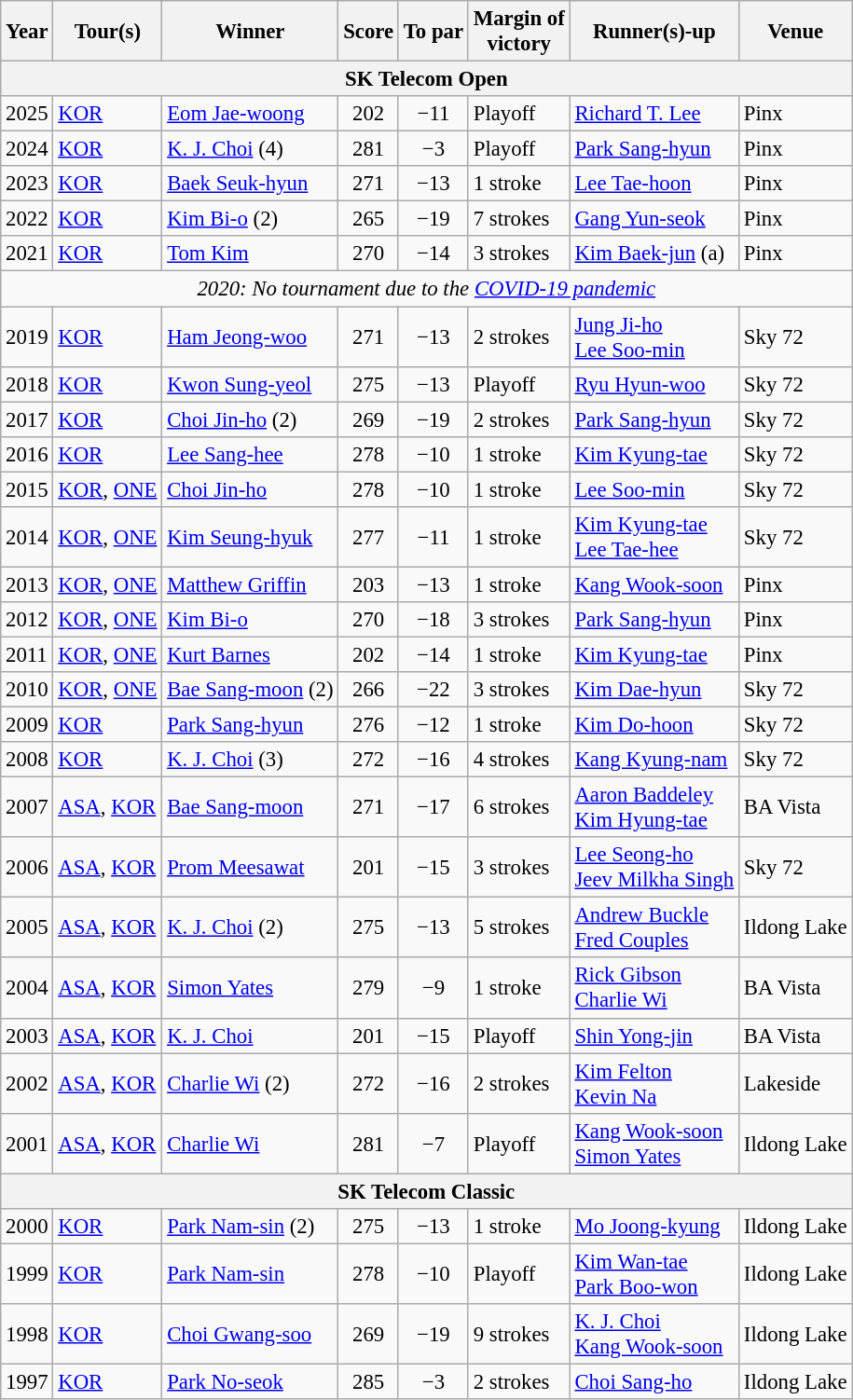<table class=wikitable style="font-size:95%">
<tr>
<th>Year</th>
<th>Tour(s)</th>
<th>Winner</th>
<th>Score</th>
<th>To par</th>
<th>Margin of<br>victory</th>
<th>Runner(s)-up</th>
<th>Venue</th>
</tr>
<tr>
<th colspan=9>SK Telecom Open</th>
</tr>
<tr>
<td>2025</td>
<td><a href='#'>KOR</a></td>
<td> <a href='#'>Eom Jae-woong</a></td>
<td align=center>202</td>
<td align=center>−11</td>
<td>Playoff</td>
<td> <a href='#'>Richard T. Lee</a></td>
<td>Pinx</td>
</tr>
<tr>
<td>2024</td>
<td><a href='#'>KOR</a></td>
<td> <a href='#'>K. J. Choi</a> (4)</td>
<td align=center>281</td>
<td align=center>−3</td>
<td>Playoff</td>
<td> <a href='#'>Park Sang-hyun</a></td>
<td>Pinx</td>
</tr>
<tr>
<td>2023</td>
<td><a href='#'>KOR</a></td>
<td> <a href='#'>Baek Seuk-hyun</a></td>
<td align=center>271</td>
<td align=center>−13</td>
<td>1 stroke</td>
<td> <a href='#'>Lee Tae-hoon</a></td>
<td>Pinx</td>
</tr>
<tr>
<td>2022</td>
<td><a href='#'>KOR</a></td>
<td> <a href='#'>Kim Bi-o</a> (2)</td>
<td align=center>265</td>
<td align=center>−19</td>
<td>7 strokes</td>
<td> <a href='#'>Gang Yun-seok</a></td>
<td>Pinx</td>
</tr>
<tr>
<td>2021</td>
<td><a href='#'>KOR</a></td>
<td> <a href='#'>Tom Kim</a></td>
<td align=center>270</td>
<td align=center>−14</td>
<td>3 strokes</td>
<td> <a href='#'>Kim Baek-jun</a> (a)</td>
<td>Pinx</td>
</tr>
<tr>
<td colspan=9 align=center><em>2020: No tournament due to the <a href='#'>COVID-19 pandemic</a></em></td>
</tr>
<tr>
<td>2019</td>
<td><a href='#'>KOR</a></td>
<td> <a href='#'>Ham Jeong-woo</a></td>
<td align=center>271</td>
<td align=center>−13</td>
<td>2 strokes</td>
<td> <a href='#'>Jung Ji-ho</a><br> <a href='#'>Lee Soo-min</a></td>
<td>Sky 72</td>
</tr>
<tr>
<td>2018</td>
<td><a href='#'>KOR</a></td>
<td> <a href='#'>Kwon Sung-yeol</a></td>
<td align=center>275</td>
<td align=center>−13</td>
<td>Playoff</td>
<td> <a href='#'>Ryu Hyun-woo</a></td>
<td>Sky 72</td>
</tr>
<tr>
<td>2017</td>
<td><a href='#'>KOR</a></td>
<td> <a href='#'>Choi Jin-ho</a> (2)</td>
<td align=center>269</td>
<td align=center>−19</td>
<td>2 strokes</td>
<td> <a href='#'>Park Sang-hyun</a></td>
<td>Sky 72</td>
</tr>
<tr>
<td>2016</td>
<td><a href='#'>KOR</a></td>
<td> <a href='#'>Lee Sang-hee</a></td>
<td align=center>278</td>
<td align=center>−10</td>
<td>1 stroke</td>
<td> <a href='#'>Kim Kyung-tae</a></td>
<td>Sky 72</td>
</tr>
<tr>
<td>2015</td>
<td><a href='#'>KOR</a>, <a href='#'>ONE</a></td>
<td> <a href='#'>Choi Jin-ho</a></td>
<td align=center>278</td>
<td align=center>−10</td>
<td>1 stroke</td>
<td> <a href='#'>Lee Soo-min</a></td>
<td>Sky 72</td>
</tr>
<tr>
<td>2014</td>
<td><a href='#'>KOR</a>, <a href='#'>ONE</a></td>
<td> <a href='#'>Kim Seung-hyuk</a></td>
<td align=center>277</td>
<td align=center>−11</td>
<td>1 stroke</td>
<td> <a href='#'>Kim Kyung-tae</a><br> <a href='#'>Lee Tae-hee</a></td>
<td>Sky 72</td>
</tr>
<tr>
<td>2013</td>
<td><a href='#'>KOR</a>, <a href='#'>ONE</a></td>
<td> <a href='#'>Matthew Griffin</a></td>
<td align=center>203</td>
<td align=center>−13</td>
<td>1 stroke</td>
<td> <a href='#'>Kang Wook-soon</a></td>
<td>Pinx</td>
</tr>
<tr>
<td>2012</td>
<td><a href='#'>KOR</a>, <a href='#'>ONE</a></td>
<td> <a href='#'>Kim Bi-o</a></td>
<td align=center>270</td>
<td align=center>−18</td>
<td>3 strokes</td>
<td> <a href='#'>Park Sang-hyun</a></td>
<td>Pinx</td>
</tr>
<tr>
<td>2011</td>
<td><a href='#'>KOR</a>, <a href='#'>ONE</a></td>
<td> <a href='#'>Kurt Barnes</a></td>
<td align=center>202</td>
<td align=center>−14</td>
<td>1 stroke</td>
<td> <a href='#'>Kim Kyung-tae</a></td>
<td>Pinx</td>
</tr>
<tr>
<td>2010</td>
<td><a href='#'>KOR</a>, <a href='#'>ONE</a></td>
<td> <a href='#'>Bae Sang-moon</a> (2)</td>
<td align=center>266</td>
<td align=center>−22</td>
<td>3 strokes</td>
<td> <a href='#'>Kim Dae-hyun</a></td>
<td>Sky 72</td>
</tr>
<tr>
<td>2009</td>
<td><a href='#'>KOR</a></td>
<td> <a href='#'>Park Sang-hyun</a></td>
<td align=center>276</td>
<td align=center>−12</td>
<td>1 stroke</td>
<td> <a href='#'>Kim Do-hoon</a></td>
<td>Sky 72</td>
</tr>
<tr>
<td>2008</td>
<td><a href='#'>KOR</a></td>
<td> <a href='#'>K. J. Choi</a> (3)</td>
<td align=center>272</td>
<td align=center>−16</td>
<td>4 strokes</td>
<td> <a href='#'>Kang Kyung-nam</a></td>
<td>Sky 72</td>
</tr>
<tr>
<td>2007</td>
<td><a href='#'>ASA</a>, <a href='#'>KOR</a></td>
<td> <a href='#'>Bae Sang-moon</a></td>
<td align=center>271</td>
<td align=center>−17</td>
<td>6 strokes</td>
<td> <a href='#'>Aaron Baddeley</a><br> <a href='#'>Kim Hyung-tae</a></td>
<td>BA Vista</td>
</tr>
<tr>
<td>2006</td>
<td><a href='#'>ASA</a>, <a href='#'>KOR</a></td>
<td> <a href='#'>Prom Meesawat</a></td>
<td align=center>201</td>
<td align=center>−15</td>
<td>3 strokes</td>
<td> <a href='#'>Lee Seong-ho</a><br> <a href='#'>Jeev Milkha Singh</a></td>
<td>Sky 72</td>
</tr>
<tr>
<td>2005</td>
<td><a href='#'>ASA</a>, <a href='#'>KOR</a></td>
<td> <a href='#'>K. J. Choi</a> (2)</td>
<td align=center>275</td>
<td align=center>−13</td>
<td>5 strokes</td>
<td> <a href='#'>Andrew Buckle</a><br> <a href='#'>Fred Couples</a></td>
<td>Ildong Lake</td>
</tr>
<tr>
<td>2004</td>
<td><a href='#'>ASA</a>, <a href='#'>KOR</a></td>
<td> <a href='#'>Simon Yates</a></td>
<td align=center>279</td>
<td align=center>−9</td>
<td>1 stroke</td>
<td> <a href='#'>Rick Gibson</a><br> <a href='#'>Charlie Wi</a></td>
<td>BA Vista</td>
</tr>
<tr>
<td>2003</td>
<td><a href='#'>ASA</a>, <a href='#'>KOR</a></td>
<td> <a href='#'>K. J. Choi</a></td>
<td align=center>201</td>
<td align=center>−15</td>
<td>Playoff</td>
<td> <a href='#'>Shin Yong-jin</a></td>
<td>BA Vista</td>
</tr>
<tr>
<td>2002</td>
<td><a href='#'>ASA</a>, <a href='#'>KOR</a></td>
<td> <a href='#'>Charlie Wi</a> (2)</td>
<td align=center>272</td>
<td align=center>−16</td>
<td>2 strokes</td>
<td> <a href='#'>Kim Felton</a><br> <a href='#'>Kevin Na</a></td>
<td>Lakeside</td>
</tr>
<tr>
<td>2001</td>
<td><a href='#'>ASA</a>, <a href='#'>KOR</a></td>
<td> <a href='#'>Charlie Wi</a></td>
<td align=center>281</td>
<td align=center>−7</td>
<td>Playoff</td>
<td> <a href='#'>Kang Wook-soon</a><br> <a href='#'>Simon Yates</a></td>
<td>Ildong Lake</td>
</tr>
<tr>
<th colspan=9>SK Telecom Classic</th>
</tr>
<tr>
<td>2000</td>
<td><a href='#'>KOR</a></td>
<td> <a href='#'>Park Nam-sin</a> (2)</td>
<td align=center>275</td>
<td align=center>−13</td>
<td>1 stroke</td>
<td> <a href='#'>Mo Joong-kyung</a></td>
<td>Ildong Lake</td>
</tr>
<tr>
<td>1999</td>
<td><a href='#'>KOR</a></td>
<td> <a href='#'>Park Nam-sin</a></td>
<td align=center>278</td>
<td align=center>−10</td>
<td>Playoff</td>
<td> <a href='#'>Kim Wan-tae</a><br> <a href='#'>Park Boo-won</a></td>
<td>Ildong Lake</td>
</tr>
<tr>
<td>1998</td>
<td><a href='#'>KOR</a></td>
<td> <a href='#'>Choi Gwang-soo</a></td>
<td align=center>269</td>
<td align=center>−19</td>
<td>9 strokes</td>
<td> <a href='#'>K. J. Choi</a><br> <a href='#'>Kang Wook-soon</a></td>
<td>Ildong Lake</td>
</tr>
<tr>
<td>1997</td>
<td><a href='#'>KOR</a></td>
<td> <a href='#'>Park No-seok</a></td>
<td align=center>285</td>
<td align=center>−3</td>
<td>2 strokes</td>
<td> <a href='#'>Choi Sang-ho</a></td>
<td>Ildong Lake</td>
</tr>
</table>
